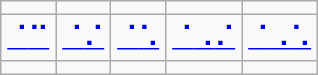<table class="wikitable noresize nowrap" style="text-align: center; font-size: larger;">
<tr>
<td></td>
<td></td>
<td></td>
<td></td>
<td></td>
</tr>
<tr>
<td><a href='#'>⠈</a><a href='#'>⠉</a></td>
<td><a href='#'>⠈</a><a href='#'>⠌</a></td>
<td><a href='#'>⠈</a><a href='#'>⠡</a></td>
<td><a href='#'>⠈</a><a href='#'>⠠</a><a href='#'>⠌</a></td>
<td><a href='#'>⠈</a><a href='#'>⠠</a><a href='#'>⠡</a></td>
</tr>
<tr>
<td></td>
<td></td>
<td></td>
<td></td>
<td></td>
</tr>
</table>
